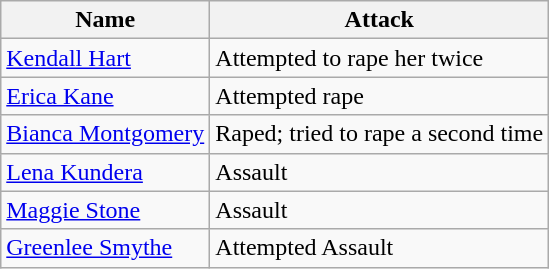<table class="wikitable">
<tr>
<th>Name</th>
<th>Attack</th>
</tr>
<tr>
<td><a href='#'>Kendall Hart</a></td>
<td>Attempted to rape her twice</td>
</tr>
<tr>
<td><a href='#'>Erica Kane</a></td>
<td>Attempted rape</td>
</tr>
<tr>
<td><a href='#'>Bianca Montgomery</a></td>
<td>Raped; tried to rape a second time</td>
</tr>
<tr>
<td><a href='#'>Lena Kundera</a></td>
<td>Assault</td>
</tr>
<tr>
<td><a href='#'>Maggie Stone</a></td>
<td>Assault</td>
</tr>
<tr>
<td><a href='#'>Greenlee Smythe</a></td>
<td>Attempted Assault</td>
</tr>
</table>
